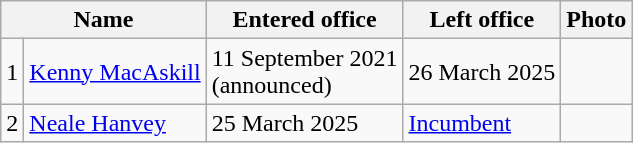<table class="wikitable">
<tr>
<th colspan="2">Name</th>
<th>Entered office</th>
<th>Left office</th>
<th>Photo</th>
</tr>
<tr>
<td>1</td>
<td><a href='#'>Kenny MacAskill</a></td>
<td>11 September 2021<br>(announced)</td>
<td>26 March 2025</td>
<td></td>
</tr>
<tr>
<td>2</td>
<td><a href='#'>Neale Hanvey</a></td>
<td>25 March 2025</td>
<td><a href='#'>Incumbent</a></td>
<td></td>
</tr>
</table>
